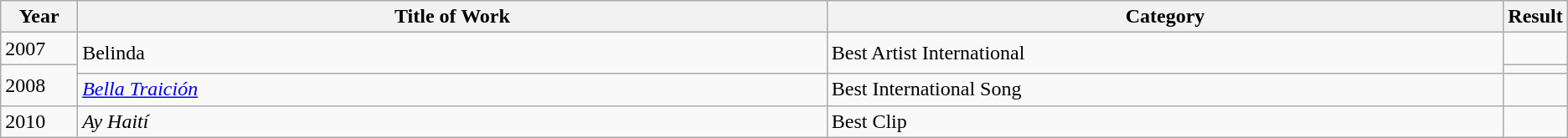<table class="wikitable" style="table-layout: fixed;">
<tr>
<th style="width:5%;">Year</th>
<th style="width:50%;">Title of Work</th>
<th style="width:50%;">Category</th>
<th style="width:10%;">Result</th>
</tr>
<tr>
<td>2007</td>
<td rowspan=2>Belinda</td>
<td rowspan=2>Best Artist International</td>
<td></td>
</tr>
<tr>
<td rowspan=2>2008</td>
<td></td>
</tr>
<tr>
<td><em><a href='#'>Bella Traición</a></em></td>
<td>Best International Song</td>
<td></td>
</tr>
<tr>
<td>2010</td>
<td><em>Ay Haití</em></td>
<td>Best Clip</td>
<td></td>
</tr>
</table>
